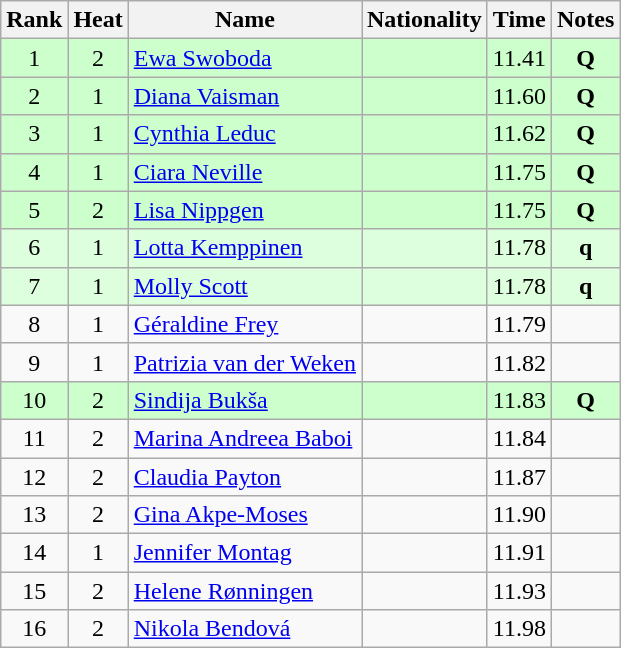<table class="wikitable sortable" style="text-align:center">
<tr>
<th>Rank</th>
<th>Heat</th>
<th>Name</th>
<th>Nationality</th>
<th>Time</th>
<th>Notes</th>
</tr>
<tr bgcolor=ccffcc>
<td>1</td>
<td>2</td>
<td align=left><a href='#'>Ewa Swoboda</a></td>
<td align=left></td>
<td>11.41</td>
<td><strong>Q</strong></td>
</tr>
<tr bgcolor=ccffcc>
<td>2</td>
<td>1</td>
<td align=left><a href='#'>Diana Vaisman</a></td>
<td align=left></td>
<td>11.60</td>
<td><strong>Q</strong></td>
</tr>
<tr bgcolor=ccffcc>
<td>3</td>
<td>1</td>
<td align=left><a href='#'>Cynthia Leduc</a></td>
<td align=left></td>
<td>11.62</td>
<td><strong>Q</strong></td>
</tr>
<tr bgcolor=ccffcc>
<td>4</td>
<td>1</td>
<td align=left><a href='#'>Ciara Neville</a></td>
<td align=left></td>
<td>11.75</td>
<td><strong>Q</strong></td>
</tr>
<tr bgcolor=ccffcc>
<td>5</td>
<td>2</td>
<td align=left><a href='#'>Lisa Nippgen</a></td>
<td align=left></td>
<td>11.75</td>
<td><strong>Q</strong></td>
</tr>
<tr bgcolor=ddffdd>
<td>6</td>
<td>1</td>
<td align=left><a href='#'>Lotta Kemppinen</a></td>
<td align=left></td>
<td>11.78</td>
<td><strong>q</strong></td>
</tr>
<tr bgcolor=ddffdd>
<td>7</td>
<td>1</td>
<td align=left><a href='#'>Molly Scott</a></td>
<td align=left></td>
<td>11.78</td>
<td><strong>q</strong></td>
</tr>
<tr>
<td>8</td>
<td>1</td>
<td align=left><a href='#'>Géraldine Frey</a></td>
<td align=left></td>
<td>11.79</td>
<td></td>
</tr>
<tr>
<td>9</td>
<td>1</td>
<td align=left><a href='#'>Patrizia van der Weken</a></td>
<td align=left></td>
<td>11.82</td>
<td></td>
</tr>
<tr bgcolor=ccffcc>
<td>10</td>
<td>2</td>
<td align=left><a href='#'>Sindija Bukša</a></td>
<td align=left></td>
<td>11.83</td>
<td><strong>Q</strong></td>
</tr>
<tr>
<td>11</td>
<td>2</td>
<td align=left><a href='#'>Marina Andreea Baboi</a></td>
<td align=left></td>
<td>11.84</td>
<td></td>
</tr>
<tr>
<td>12</td>
<td>2</td>
<td align=left><a href='#'>Claudia Payton</a></td>
<td align=left></td>
<td>11.87</td>
<td></td>
</tr>
<tr>
<td>13</td>
<td>2</td>
<td align=left><a href='#'>Gina Akpe-Moses</a></td>
<td align=left></td>
<td>11.90</td>
<td></td>
</tr>
<tr>
<td>14</td>
<td>1</td>
<td align=left><a href='#'>Jennifer Montag</a></td>
<td align=left></td>
<td>11.91</td>
<td></td>
</tr>
<tr>
<td>15</td>
<td>2</td>
<td align=left><a href='#'>Helene Rønningen</a></td>
<td align=left></td>
<td>11.93</td>
<td></td>
</tr>
<tr>
<td>16</td>
<td>2</td>
<td align=left><a href='#'>Nikola Bendová</a></td>
<td align=left></td>
<td>11.98</td>
<td></td>
</tr>
</table>
